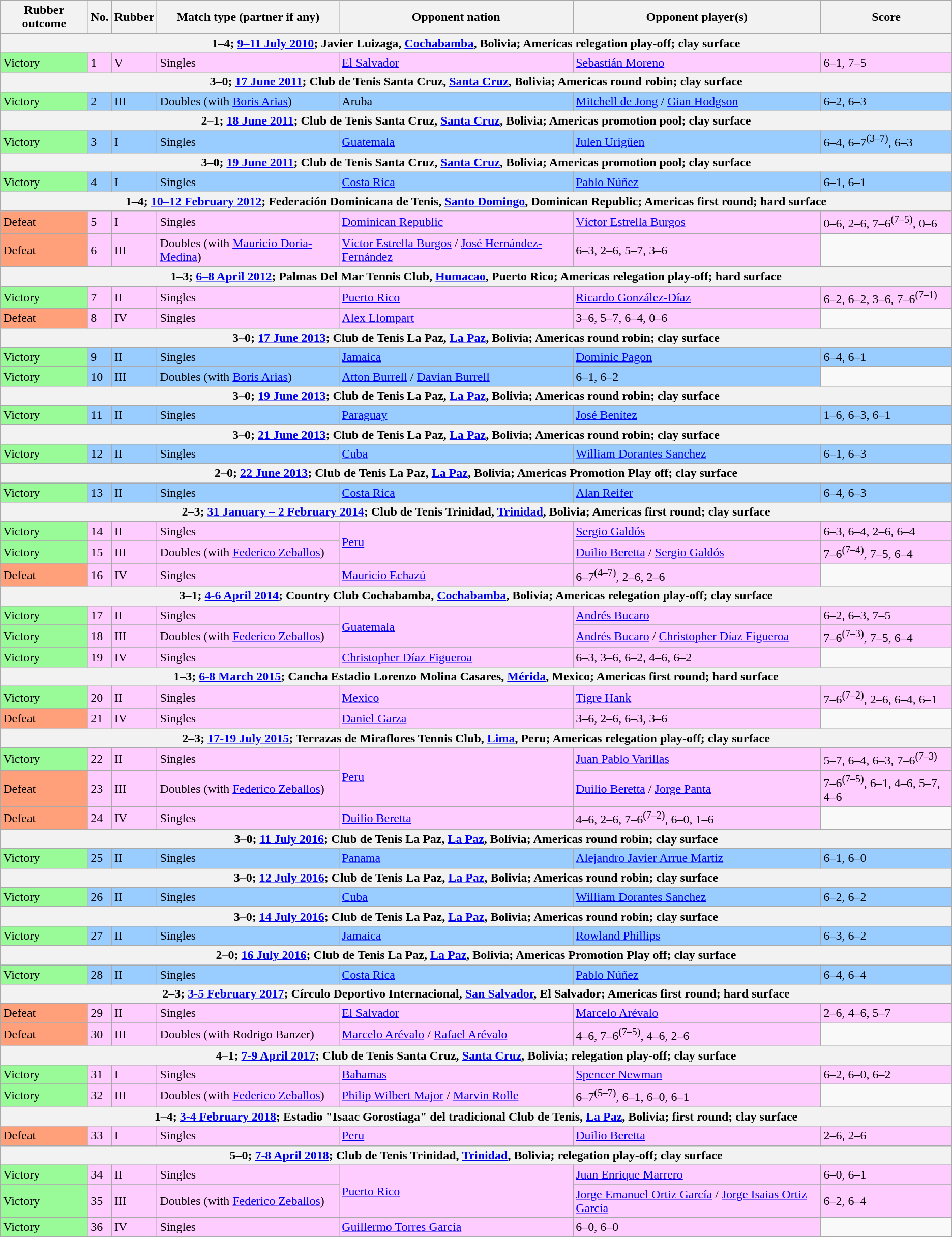<table class=wikitable>
<tr>
<th>Rubber outcome</th>
<th>No.</th>
<th>Rubber</th>
<th>Match type (partner if any)</th>
<th>Opponent nation</th>
<th>Opponent player(s)</th>
<th>Score</th>
</tr>
<tr>
<th colspan=7>1–4; <a href='#'>9–11 July 2010</a>; Javier Luizaga, <a href='#'>Cochabamba</a>, Bolivia; Americas relegation play-off; clay surface</th>
</tr>
<tr bgcolor=#FFCCFF>
<td bgcolor=98FB98>Victory</td>
<td>1</td>
<td>V</td>
<td>Singles</td>
<td> <a href='#'>El Salvador</a></td>
<td><a href='#'>Sebastián Moreno</a></td>
<td>6–1, 7–5</td>
</tr>
<tr>
<th colspan=7>3–0; <a href='#'>17 June 2011</a>; Club de Tenis Santa Cruz, <a href='#'>Santa Cruz</a>, Bolivia; Americas round robin; clay surface</th>
</tr>
<tr bgcolor=#99CCFF>
<td bgcolor=98FB98>Victory</td>
<td>2</td>
<td>III</td>
<td>Doubles (with <a href='#'>Boris Arias</a>)</td>
<td> Aruba</td>
<td><a href='#'>Mitchell de Jong</a> / <a href='#'>Gian Hodgson</a></td>
<td>6–2, 6–3</td>
</tr>
<tr>
<th colspan=7>2–1; <a href='#'>18 June 2011</a>; Club de Tenis Santa Cruz, <a href='#'>Santa Cruz</a>, Bolivia; Americas promotion pool; clay surface</th>
</tr>
<tr bgcolor=#99CCFF>
<td bgcolor=98FB98>Victory</td>
<td>3</td>
<td>I</td>
<td>Singles</td>
<td> <a href='#'>Guatemala</a></td>
<td><a href='#'>Julen Urigüen</a></td>
<td>6–4, 6–7<sup>(3–7)</sup>, 6–3</td>
</tr>
<tr>
<th colspan=7>3–0; <a href='#'>19 June 2011</a>; Club de Tenis Santa Cruz, <a href='#'>Santa Cruz</a>, Bolivia; Americas promotion pool; clay surface</th>
</tr>
<tr bgcolor=#99CCFF>
<td bgcolor=98FB98>Victory</td>
<td>4</td>
<td>I</td>
<td>Singles</td>
<td> <a href='#'>Costa Rica</a></td>
<td><a href='#'>Pablo Núñez</a></td>
<td>6–1, 6–1</td>
</tr>
<tr>
<th colspan=7>1–4; <a href='#'>10–12 February 2012</a>; Federación Dominicana de Tenis, <a href='#'>Santo Domingo</a>, Dominican Republic; Americas first round; hard surface</th>
</tr>
<tr bgcolor=#FFCCFF>
<td bgcolor=FFA07A>Defeat</td>
<td>5</td>
<td>I</td>
<td>Singles</td>
<td rowspan=2> <a href='#'>Dominican Republic</a></td>
<td><a href='#'>Víctor Estrella Burgos</a></td>
<td>0–6, 2–6, 7–6<sup>(7–5)</sup>, 0–6</td>
</tr>
<tr>
</tr>
<tr bgcolor=#FFCCFF>
<td bgcolor=FFA07A>Defeat</td>
<td>6</td>
<td>III</td>
<td>Doubles (with <a href='#'>Mauricio Doria-Medina</a>)</td>
<td><a href='#'>Víctor Estrella Burgos</a> / <a href='#'>José Hernández-Fernández</a></td>
<td>6–3, 2–6, 5–7, 3–6</td>
</tr>
<tr>
<th colspan=7>1–3; <a href='#'>6–8 April 2012</a>; Palmas Del Mar Tennis Club, <a href='#'>Humacao</a>, Puerto Rico; Americas relegation play-off; hard surface</th>
</tr>
<tr bgcolor=#FFCCFF>
<td bgcolor=98FB98>Victory</td>
<td>7</td>
<td>II</td>
<td>Singles</td>
<td rowspan=2> <a href='#'>Puerto Rico</a></td>
<td><a href='#'>Ricardo González-Díaz</a></td>
<td>6–2, 6–2, 3–6, 7–6<sup>(7–1)</sup></td>
</tr>
<tr>
</tr>
<tr bgcolor=#FFCCFF>
<td bgcolor=FFA07A>Defeat</td>
<td>8</td>
<td>IV</td>
<td>Singles</td>
<td><a href='#'>Alex Llompart</a></td>
<td>3–6, 5–7, 6–4, 0–6</td>
</tr>
<tr>
<th colspan=7>3–0; <a href='#'>17 June 2013</a>; Club de Tenis La Paz, <a href='#'>La Paz</a>, Bolivia; Americas round robin; clay surface</th>
</tr>
<tr bgcolor=#99CCFF>
<td bgcolor=98FB98>Victory</td>
<td>9</td>
<td>II</td>
<td>Singles</td>
<td rowspan=2> <a href='#'>Jamaica</a></td>
<td><a href='#'>Dominic Pagon</a></td>
<td>6–4, 6–1</td>
</tr>
<tr>
</tr>
<tr bgcolor=#99CCFF>
<td bgcolor=98FB98>Victory</td>
<td>10</td>
<td>III</td>
<td>Doubles (with <a href='#'>Boris Arias</a>)</td>
<td><a href='#'>Atton Burrell</a> / <a href='#'>Davian Burrell</a></td>
<td>6–1, 6–2</td>
</tr>
<tr>
<th colspan=7>3–0; <a href='#'>19 June 2013</a>; Club de Tenis La Paz, <a href='#'>La Paz</a>, Bolivia; Americas round robin; clay surface</th>
</tr>
<tr bgcolor=#99CCFF>
<td bgcolor=98FB98>Victory</td>
<td>11</td>
<td>II</td>
<td>Singles</td>
<td> <a href='#'>Paraguay</a></td>
<td><a href='#'>José Benítez</a></td>
<td>1–6, 6–3, 6–1</td>
</tr>
<tr>
<th colspan=7>3–0; <a href='#'>21 June 2013</a>; Club de Tenis La Paz, <a href='#'>La Paz</a>, Bolivia; Americas round robin; clay surface</th>
</tr>
<tr bgcolor=#99CCFF>
<td bgcolor=98FB98>Victory</td>
<td>12</td>
<td>II</td>
<td>Singles</td>
<td> <a href='#'>Cuba</a></td>
<td><a href='#'>William Dorantes Sanchez</a></td>
<td>6–1, 6–3</td>
</tr>
<tr>
<th colspan=7>2–0; <a href='#'>22 June 2013</a>; Club de Tenis La Paz, <a href='#'>La Paz</a>, Bolivia; Americas Promotion Play off; clay surface</th>
</tr>
<tr bgcolor=#99CCFF>
<td bgcolor=98FB98>Victory</td>
<td>13</td>
<td>II</td>
<td>Singles</td>
<td> <a href='#'>Costa Rica</a></td>
<td><a href='#'>Alan Reifer</a></td>
<td>6–4, 6–3</td>
</tr>
<tr>
<th colspan=7>2–3; <a href='#'>31 January – 2 February 2014</a>; Club de Tenis Trinidad, <a href='#'>Trinidad</a>, Bolivia; Americas first round; clay surface</th>
</tr>
<tr bgcolor=#FFCCFF>
<td bgcolor=98FB98>Victory</td>
<td>14</td>
<td>II</td>
<td>Singles</td>
<td rowspan=3> <a href='#'>Peru</a></td>
<td><a href='#'>Sergio Galdós</a></td>
<td>6–3, 6–4, 2–6, 6–4</td>
</tr>
<tr>
</tr>
<tr bgcolor=#FFCCFF>
<td bgcolor=98FB98>Victory</td>
<td>15</td>
<td>III</td>
<td>Doubles (with <a href='#'>Federico Zeballos</a>)</td>
<td><a href='#'>Duilio Beretta</a> / <a href='#'>Sergio Galdós</a></td>
<td>7–6<sup>(7–4)</sup>, 7–5, 6–4</td>
</tr>
<tr>
</tr>
<tr bgcolor=#FFCCFF>
<td bgcolor=FFA07A>Defeat</td>
<td>16</td>
<td>IV</td>
<td>Singles</td>
<td><a href='#'>Mauricio Echazú</a></td>
<td>6–7<sup>(4–7)</sup>, 2–6, 2–6</td>
</tr>
<tr>
<th colspan=7>3–1; <a href='#'>4-6 April 2014</a>; Country Club Cochabamba, <a href='#'>Cochabamba</a>, Bolivia; Americas relegation play-off; clay surface</th>
</tr>
<tr bgcolor=#FFCCFF>
<td bgcolor=98FB98>Victory</td>
<td>17</td>
<td>II</td>
<td>Singles</td>
<td rowspan=3> <a href='#'>Guatemala</a></td>
<td><a href='#'>Andrés Bucaro</a></td>
<td>6–2, 6–3, 7–5</td>
</tr>
<tr>
</tr>
<tr bgcolor=#FFCCFF>
<td bgcolor=98FB98>Victory</td>
<td>18</td>
<td>III</td>
<td>Doubles (with <a href='#'>Federico Zeballos</a>)</td>
<td><a href='#'>Andrés Bucaro</a> / <a href='#'>Christopher Díaz Figueroa</a></td>
<td>7–6<sup>(7–3)</sup>, 7–5, 6–4</td>
</tr>
<tr>
</tr>
<tr bgcolor=#FFCCFF>
<td bgcolor=98FB98>Victory</td>
<td>19</td>
<td>IV</td>
<td>Singles</td>
<td><a href='#'>Christopher Díaz Figueroa</a></td>
<td>6–3, 3–6, 6–2, 4–6, 6–2</td>
</tr>
<tr>
<th colspan=7>1–3; <a href='#'>6-8 March 2015</a>; Cancha Estadio Lorenzo Molina Casares, <a href='#'>Mérida</a>, Mexico; Americas first round; hard surface</th>
</tr>
<tr bgcolor=#FFCCFF>
<td bgcolor=98FB98>Victory</td>
<td>20</td>
<td>II</td>
<td>Singles</td>
<td rowspan=2> <a href='#'>Mexico</a></td>
<td><a href='#'>Tigre Hank</a></td>
<td>7–6<sup>(7–2)</sup>, 2–6, 6–4, 6–1</td>
</tr>
<tr>
</tr>
<tr bgcolor=#FFCCFF>
<td bgcolor=FFA07A>Defeat</td>
<td>21</td>
<td>IV</td>
<td>Singles</td>
<td><a href='#'>Daniel Garza</a></td>
<td>3–6, 2–6, 6–3, 3–6</td>
</tr>
<tr>
<th colspan=7>2–3; <a href='#'>17-19 July 2015</a>; Terrazas de Miraflores Tennis Club, <a href='#'>Lima</a>, Peru; Americas relegation play-off; clay surface</th>
</tr>
<tr bgcolor=#FFCCFF>
<td bgcolor=98FB98>Victory</td>
<td>22</td>
<td>II</td>
<td>Singles</td>
<td rowspan=3> <a href='#'>Peru</a></td>
<td><a href='#'>Juan Pablo Varillas</a></td>
<td>5–7, 6–4, 6–3, 7–6<sup>(7–3)</sup></td>
</tr>
<tr>
</tr>
<tr bgcolor=#FFCCFF>
<td bgcolor=FFA07A>Defeat</td>
<td>23</td>
<td>III</td>
<td>Doubles (with <a href='#'>Federico Zeballos</a>)</td>
<td><a href='#'>Duilio Beretta</a> / <a href='#'>Jorge Panta</a></td>
<td>7–6<sup>(7–5)</sup>, 6–1, 4–6, 5–7, 4–6</td>
</tr>
<tr>
</tr>
<tr bgcolor=#FFCCFF>
<td bgcolor=FFA07A>Defeat</td>
<td>24</td>
<td>IV</td>
<td>Singles</td>
<td><a href='#'>Duilio Beretta</a></td>
<td>4–6, 2–6, 7–6<sup>(7–2)</sup>, 6–0, 1–6</td>
</tr>
<tr>
<th colspan=7>3–0; <a href='#'>11 July 2016</a>; Club de Tenis La Paz, <a href='#'>La Paz</a>, Bolivia; Americas round robin; clay surface</th>
</tr>
<tr bgcolor=#99CCFF>
<td bgcolor=98FB98>Victory</td>
<td>25</td>
<td>II</td>
<td>Singles</td>
<td> <a href='#'>Panama</a></td>
<td><a href='#'>Alejandro Javier Arrue Martiz</a></td>
<td>6–1, 6–0</td>
</tr>
<tr>
<th colspan=7>3–0; <a href='#'>12 July 2016</a>; Club de Tenis La Paz, <a href='#'>La Paz</a>, Bolivia; Americas round robin; clay surface</th>
</tr>
<tr bgcolor=#99CCFF>
<td bgcolor=98FB98>Victory</td>
<td>26</td>
<td>II</td>
<td>Singles</td>
<td> <a href='#'>Cuba</a></td>
<td><a href='#'>William Dorantes Sanchez</a></td>
<td>6–2, 6–2</td>
</tr>
<tr>
<th colspan=7>3–0; <a href='#'>14 July 2016</a>; Club de Tenis La Paz, <a href='#'>La Paz</a>, Bolivia; Americas round robin; clay surface</th>
</tr>
<tr bgcolor=#99CCFF>
<td bgcolor=98FB98>Victory</td>
<td>27</td>
<td>II</td>
<td>Singles</td>
<td> <a href='#'>Jamaica</a></td>
<td><a href='#'>Rowland Phillips</a></td>
<td>6–3, 6–2</td>
</tr>
<tr>
<th colspan=7>2–0; <a href='#'>16 July 2016</a>; Club de Tenis La Paz, <a href='#'>La Paz</a>, Bolivia; Americas Promotion Play off; clay surface</th>
</tr>
<tr bgcolor=#99CCFF>
<td bgcolor=98FB98>Victory</td>
<td>28</td>
<td>II</td>
<td>Singles</td>
<td> <a href='#'>Costa Rica</a></td>
<td><a href='#'>Pablo Núñez</a></td>
<td>6–4, 6–4</td>
</tr>
<tr>
<th colspan=7>2–3; <a href='#'>3-5 February 2017</a>; Círculo Deportivo Internacional, <a href='#'>San Salvador</a>, El Salvador; Americas first round; hard surface</th>
</tr>
<tr bgcolor=#FFCCFF>
<td bgcolor=FFA07A>Defeat</td>
<td>29</td>
<td>II</td>
<td>Singles</td>
<td rowspan=2> <a href='#'>El Salvador</a></td>
<td><a href='#'>Marcelo Arévalo</a></td>
<td>2–6, 4–6, 5–7</td>
</tr>
<tr>
</tr>
<tr bgcolor=#FFCCFF>
<td bgcolor=FFA07A>Defeat</td>
<td>30</td>
<td>III</td>
<td>Doubles (with Rodrigo Banzer)</td>
<td><a href='#'>Marcelo Arévalo</a> / <a href='#'>Rafael Arévalo</a></td>
<td>4–6, 7–6<sup>(7–5)</sup>, 4–6, 2–6</td>
</tr>
<tr>
<th colspan=7>4–1; <a href='#'>7-9 April 2017</a>; Club de Tenis Santa Cruz, <a href='#'>Santa Cruz</a>, Bolivia; relegation play-off; clay surface</th>
</tr>
<tr bgcolor=#FFCCFF>
<td bgcolor=98FB98>Victory</td>
<td>31</td>
<td>I</td>
<td>Singles</td>
<td rowspan=2> <a href='#'>Bahamas</a></td>
<td><a href='#'>Spencer Newman</a></td>
<td>6–2, 6–0, 6–2</td>
</tr>
<tr>
</tr>
<tr bgcolor=#FFCCFF>
<td bgcolor=98FB98>Victory</td>
<td>32</td>
<td>III</td>
<td>Doubles (with <a href='#'>Federico Zeballos</a>)</td>
<td><a href='#'>Philip Wilbert Major</a> / <a href='#'>Marvin Rolle</a></td>
<td>6–7<sup>(5–7)</sup>, 6–1, 6–0, 6–1</td>
</tr>
<tr>
<th colspan=7>1–4; <a href='#'>3-4 February 2018</a>; Estadio "Isaac Gorostiaga" del tradicional Club de Tenis, <a href='#'>La Paz</a>, Bolivia; first round; clay surface</th>
</tr>
<tr bgcolor=#FFCCFF>
<td bgcolor=FFA07A>Defeat</td>
<td>33</td>
<td>I</td>
<td>Singles</td>
<td> <a href='#'>Peru</a></td>
<td><a href='#'>Duilio Beretta</a></td>
<td>2–6, 2–6</td>
</tr>
<tr>
<th colspan=7>5–0; <a href='#'>7-8 April 2018</a>; Club de Tenis Trinidad, <a href='#'>Trinidad</a>, Bolivia; relegation play-off; clay surface</th>
</tr>
<tr bgcolor=#FFCCFF>
<td bgcolor=98FB98>Victory</td>
<td>34</td>
<td>II</td>
<td>Singles</td>
<td rowspan=3> <a href='#'>Puerto Rico</a></td>
<td><a href='#'>Juan Enrique Marrero</a></td>
<td>6–0, 6–1</td>
</tr>
<tr>
</tr>
<tr bgcolor=#FFCCFF>
<td bgcolor=98FB98>Victory</td>
<td>35</td>
<td>III</td>
<td>Doubles (with <a href='#'>Federico Zeballos</a>)</td>
<td><a href='#'>Jorge Emanuel Ortiz García</a> / <a href='#'>Jorge Isaias Ortiz García</a></td>
<td>6–2, 6–4</td>
</tr>
<tr>
</tr>
<tr bgcolor=#FFCCFF>
<td bgcolor=98FB98>Victory</td>
<td>36</td>
<td>IV</td>
<td>Singles</td>
<td><a href='#'>Guillermo Torres García</a></td>
<td>6–0, 6–0</td>
</tr>
</table>
